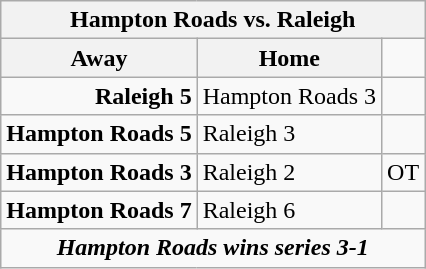<table class="wikitable">
<tr>
<th bgcolor="#DDDDDD" colspan="4">Hampton Roads vs. Raleigh</th>
</tr>
<tr>
<th>Away</th>
<th>Home</th>
</tr>
<tr>
<td align="right"><strong>Raleigh 5</strong></td>
<td>Hampton Roads 3</td>
<td></td>
</tr>
<tr>
<td align="right"><strong>Hampton Roads 5</strong></td>
<td>Raleigh 3</td>
<td></td>
</tr>
<tr>
<td align="right"><strong>Hampton Roads 3</strong></td>
<td>Raleigh 2</td>
<td>OT</td>
</tr>
<tr>
<td align="right"><strong>Hampton Roads 7</strong></td>
<td>Raleigh 6</td>
<td></td>
</tr>
<tr align="center">
<td colspan="4"><strong><em>Hampton Roads wins series 3-1</em></strong></td>
</tr>
</table>
